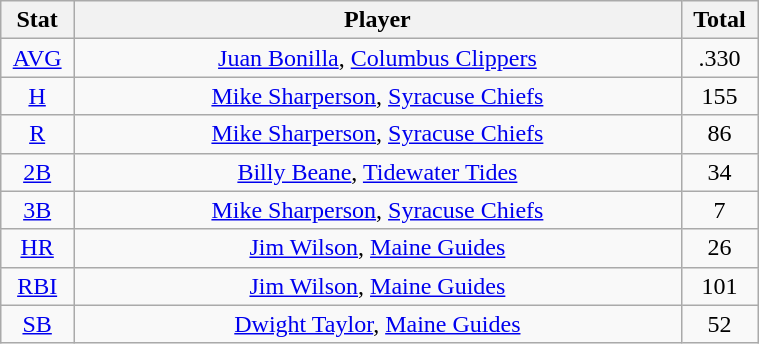<table class="wikitable" width="40%" style="text-align:center;">
<tr>
<th width="5%">Stat</th>
<th width="60%">Player</th>
<th width="5%">Total</th>
</tr>
<tr>
<td><a href='#'>AVG</a></td>
<td><a href='#'>Juan Bonilla</a>, <a href='#'>Columbus Clippers</a></td>
<td>.330</td>
</tr>
<tr>
<td><a href='#'>H</a></td>
<td><a href='#'>Mike Sharperson</a>, <a href='#'>Syracuse Chiefs</a></td>
<td>155</td>
</tr>
<tr>
<td><a href='#'>R</a></td>
<td><a href='#'>Mike Sharperson</a>, <a href='#'>Syracuse Chiefs</a></td>
<td>86</td>
</tr>
<tr>
<td><a href='#'>2B</a></td>
<td><a href='#'>Billy Beane</a>, <a href='#'>Tidewater Tides</a></td>
<td>34</td>
</tr>
<tr>
<td><a href='#'>3B</a></td>
<td><a href='#'>Mike Sharperson</a>, <a href='#'>Syracuse Chiefs</a></td>
<td>7</td>
</tr>
<tr>
<td><a href='#'>HR</a></td>
<td><a href='#'>Jim Wilson</a>, <a href='#'>Maine Guides</a></td>
<td>26</td>
</tr>
<tr>
<td><a href='#'>RBI</a></td>
<td><a href='#'>Jim Wilson</a>, <a href='#'>Maine Guides</a></td>
<td>101</td>
</tr>
<tr>
<td><a href='#'>SB</a></td>
<td><a href='#'>Dwight Taylor</a>, <a href='#'>Maine Guides</a></td>
<td>52</td>
</tr>
</table>
